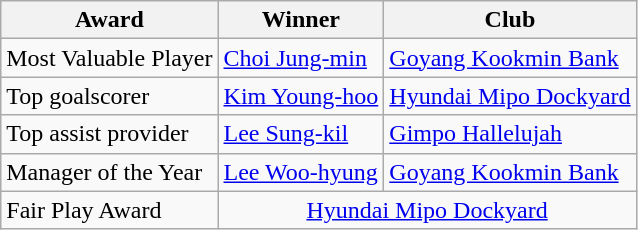<table class="wikitable">
<tr>
<th>Award</th>
<th>Winner</th>
<th>Club</th>
</tr>
<tr>
<td>Most Valuable Player</td>
<td> <a href='#'>Choi Jung-min</a></td>
<td><a href='#'>Goyang Kookmin Bank</a></td>
</tr>
<tr>
<td>Top goalscorer</td>
<td> <a href='#'>Kim Young-hoo</a></td>
<td><a href='#'>Hyundai Mipo Dockyard</a></td>
</tr>
<tr>
<td>Top assist provider</td>
<td> <a href='#'>Lee Sung-kil</a></td>
<td><a href='#'>Gimpo Hallelujah</a></td>
</tr>
<tr>
<td>Manager of the Year</td>
<td> <a href='#'>Lee Woo-hyung</a></td>
<td><a href='#'>Goyang Kookmin Bank</a></td>
</tr>
<tr>
<td>Fair Play Award</td>
<td colspan="2" align="center"><a href='#'>Hyundai Mipo Dockyard</a></td>
</tr>
</table>
